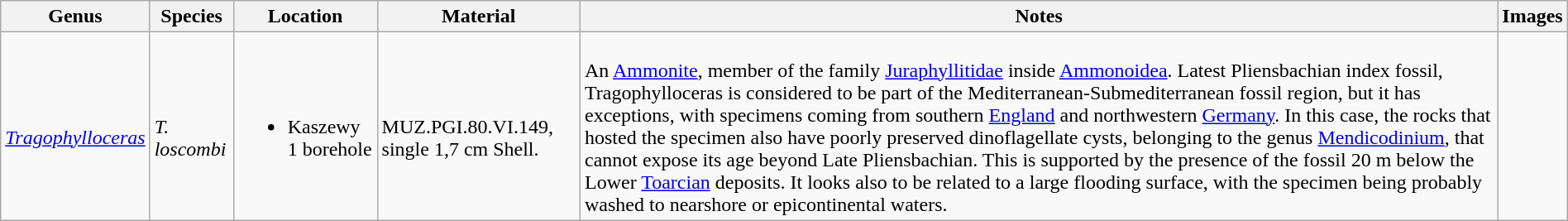<table class="wikitable"  style="margin:auto; width:100%;">
<tr>
<th>Genus</th>
<th>Species</th>
<th>Location</th>
<th>Material</th>
<th>Notes</th>
<th>Images</th>
</tr>
<tr>
<td><br><em><a href='#'>Tragophylloceras</a></em></td>
<td><br><em>T. loscombi</em></td>
<td><br><ul><li>Kaszewy 1 borehole</li></ul></td>
<td><br>MUZ.PGI.80.VI.149, single 1,7 cm Shell.</td>
<td><br>An <a href='#'>Ammonite</a>, member of the family <a href='#'>Juraphyllitidae</a> inside <a href='#'>Ammonoidea</a>. Latest Pliensbachian index fossil, Tragophylloceras is considered to be part of the  Mediterranean-Submediterranean fossil region, but it has exceptions, with specimens coming from southern <a href='#'>England</a> and northwestern <a href='#'>Germany</a>. In this case, the rocks that hosted the specimen also have poorly preserved dinoflagellate cysts, belonging to the genus <a href='#'>Mendicodinium</a>, that cannot expose its age beyond Late Pliensbachian. This is supported by the presence of the fossil 20 m below the Lower <a href='#'>Toarcian</a> deposits. It looks also to be related to a large flooding surface, with the specimen being probably washed to nearshore or epicontinental waters.</td>
<td><br></td>
</tr>
</table>
